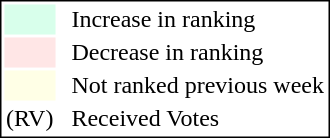<table style="border:1px solid black;">
<tr>
<td style="background:#D8FFEB; width:20px;"></td>
<td> </td>
<td>Increase in ranking</td>
</tr>
<tr>
<td style="background:#FFE6E6; width:20px;"></td>
<td> </td>
<td>Decrease in ranking</td>
</tr>
<tr>
<td style="background:#FFFFE6; width:20px;"></td>
<td> </td>
<td>Not ranked previous week</td>
</tr>
<tr>
<td>(RV)</td>
<td> </td>
<td>Received Votes</td>
</tr>
</table>
